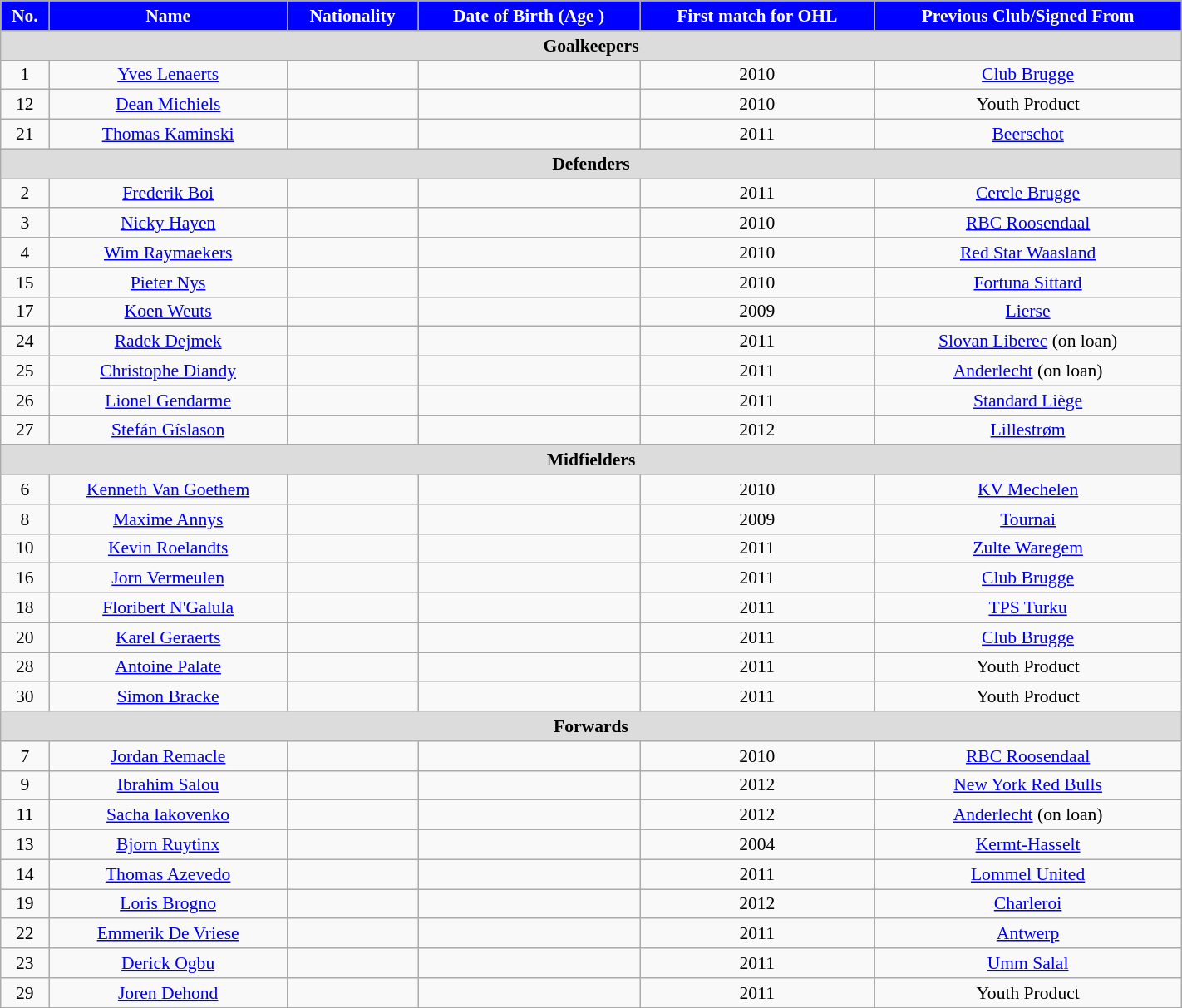<table class="wikitable" style="text-align: center; font-size:90%" width=75%>
<tr>
<th style="background: #0000ff; color:white" align=right>No.</th>
<th style="background: #0000ff; color:white" align=right>Name</th>
<th style="background: #0000ff; color:white" align=right>Nationality</th>
<th style="background: #0000ff; color:white" align=right>Date of Birth (Age )</th>
<th style="background: #0000ff; color:white" align=right>First match for OHL</th>
<th style="background: #0000ff; color:white" align=right>Previous Club/Signed From</th>
</tr>
<tr>
<th colspan=6 style="background: #DCDCDC" align=right>Goalkeepers</th>
</tr>
<tr>
<td>1</td>
<td><a href='#'>Yves Lenaerts</a></td>
<td></td>
<td></td>
<td>2010</td>
<td> <a href='#'>Club Brugge</a></td>
</tr>
<tr>
<td>12</td>
<td><a href='#'>Dean Michiels</a></td>
<td></td>
<td></td>
<td>2010</td>
<td>Youth Product</td>
</tr>
<tr>
<td>21</td>
<td><a href='#'>Thomas Kaminski</a></td>
<td></td>
<td></td>
<td>2011</td>
<td> <a href='#'>Beerschot</a></td>
</tr>
<tr>
<th colspan=6 style="background: #DCDCDC" align=right>Defenders</th>
</tr>
<tr>
<td>2</td>
<td><a href='#'>Frederik Boi</a></td>
<td></td>
<td></td>
<td>2011</td>
<td> <a href='#'>Cercle Brugge</a></td>
</tr>
<tr>
<td>3</td>
<td><a href='#'>Nicky Hayen</a></td>
<td></td>
<td></td>
<td>2010</td>
<td> <a href='#'>RBC Roosendaal</a></td>
</tr>
<tr>
<td>4</td>
<td><a href='#'>Wim Raymaekers</a></td>
<td></td>
<td></td>
<td>2010</td>
<td> <a href='#'>Red Star Waasland</a></td>
</tr>
<tr>
<td>15</td>
<td><a href='#'>Pieter Nys</a></td>
<td></td>
<td></td>
<td>2010</td>
<td> <a href='#'>Fortuna Sittard</a></td>
</tr>
<tr>
<td>17</td>
<td><a href='#'>Koen Weuts</a></td>
<td></td>
<td></td>
<td>2009</td>
<td> <a href='#'>Lierse</a></td>
</tr>
<tr>
<td>24</td>
<td><a href='#'>Radek Dejmek</a></td>
<td></td>
<td></td>
<td>2011</td>
<td> <a href='#'>Slovan Liberec</a> (on loan)</td>
</tr>
<tr>
<td>25</td>
<td><a href='#'>Christophe Diandy</a></td>
<td></td>
<td></td>
<td>2011</td>
<td> <a href='#'>Anderlecht</a> (on loan)</td>
</tr>
<tr>
<td>26</td>
<td><a href='#'>Lionel Gendarme</a></td>
<td></td>
<td></td>
<td>2011</td>
<td> <a href='#'>Standard Liège</a></td>
</tr>
<tr>
<td>27</td>
<td><a href='#'>Stefán Gíslason</a></td>
<td></td>
<td></td>
<td>2012</td>
<td> <a href='#'>Lillestrøm</a></td>
</tr>
<tr>
<th colspan=6 style="background: #DCDCDC" align=right>Midfielders</th>
</tr>
<tr>
<td>6</td>
<td><a href='#'>Kenneth Van Goethem</a></td>
<td></td>
<td></td>
<td>2010</td>
<td> <a href='#'>KV Mechelen</a></td>
</tr>
<tr>
<td>8</td>
<td><a href='#'>Maxime Annys</a></td>
<td></td>
<td></td>
<td>2009</td>
<td> <a href='#'>Tournai</a></td>
</tr>
<tr>
<td>10</td>
<td><a href='#'>Kevin Roelandts</a></td>
<td></td>
<td></td>
<td>2011</td>
<td> <a href='#'>Zulte Waregem</a></td>
</tr>
<tr>
<td>16</td>
<td><a href='#'>Jorn Vermeulen</a></td>
<td></td>
<td></td>
<td>2011</td>
<td> <a href='#'>Club Brugge</a></td>
</tr>
<tr>
<td>18</td>
<td><a href='#'>Floribert N'Galula</a></td>
<td></td>
<td></td>
<td>2011</td>
<td> <a href='#'>TPS Turku</a></td>
</tr>
<tr>
<td>20</td>
<td><a href='#'>Karel Geraerts</a></td>
<td></td>
<td></td>
<td>2011</td>
<td> <a href='#'>Club Brugge</a></td>
</tr>
<tr>
<td>28</td>
<td><a href='#'>Antoine Palate</a></td>
<td></td>
<td></td>
<td>2011</td>
<td>Youth Product</td>
</tr>
<tr>
<td>30</td>
<td><a href='#'>Simon Bracke</a></td>
<td></td>
<td></td>
<td>2011</td>
<td>Youth Product</td>
</tr>
<tr>
<th colspan=11 style="background: #DCDCDC" align=right>Forwards</th>
</tr>
<tr>
<td>7</td>
<td><a href='#'>Jordan Remacle</a></td>
<td></td>
<td></td>
<td>2010</td>
<td> <a href='#'>RBC Roosendaal</a></td>
</tr>
<tr>
<td>9</td>
<td><a href='#'>Ibrahim Salou</a></td>
<td></td>
<td></td>
<td>2012</td>
<td> <a href='#'>New York Red Bulls</a></td>
</tr>
<tr>
<td>11</td>
<td><a href='#'>Sacha Iakovenko</a></td>
<td></td>
<td></td>
<td>2012</td>
<td> <a href='#'>Anderlecht</a> (on loan)</td>
</tr>
<tr>
<td>13</td>
<td><a href='#'>Bjorn Ruytinx</a></td>
<td></td>
<td></td>
<td>2004</td>
<td> <a href='#'>Kermt-Hasselt</a></td>
</tr>
<tr>
<td>14</td>
<td><a href='#'>Thomas Azevedo</a></td>
<td></td>
<td></td>
<td>2011</td>
<td> <a href='#'>Lommel United</a></td>
</tr>
<tr>
<td>19</td>
<td><a href='#'>Loris Brogno</a></td>
<td></td>
<td></td>
<td>2012</td>
<td> <a href='#'>Charleroi</a></td>
</tr>
<tr>
<td>22</td>
<td><a href='#'>Emmerik De Vriese</a></td>
<td></td>
<td></td>
<td>2011</td>
<td> <a href='#'>Antwerp</a></td>
</tr>
<tr>
<td>23</td>
<td><a href='#'>Derick Ogbu</a></td>
<td></td>
<td></td>
<td>2011</td>
<td> <a href='#'>Umm Salal</a></td>
</tr>
<tr>
<td>29</td>
<td><a href='#'>Joren Dehond</a></td>
<td></td>
<td></td>
<td>2011</td>
<td>Youth Product</td>
</tr>
</table>
